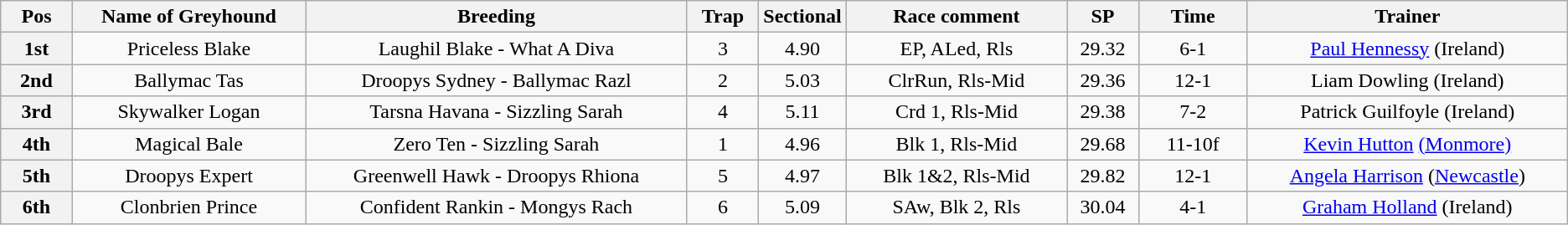<table class="wikitable" style="text-align: center">
<tr>
<th width=50>Pos</th>
<th width=180>Name of Greyhound</th>
<th width=300>Breeding</th>
<th width=50>Trap</th>
<th width=50>Sectional</th>
<th width=170>Race comment</th>
<th width=50>SP</th>
<th width=80>Time</th>
<th width=250>Trainer</th>
</tr>
<tr>
<th>1st</th>
<td>Priceless Blake</td>
<td>Laughil Blake - What A Diva</td>
<td>3</td>
<td>4.90</td>
<td>EP, ALed, Rls</td>
<td>29.32</td>
<td>6-1</td>
<td><a href='#'>Paul Hennessy</a> (Ireland)</td>
</tr>
<tr>
<th>2nd</th>
<td>Ballymac Tas</td>
<td>Droopys Sydney - Ballymac Razl</td>
<td>2</td>
<td>5.03</td>
<td>ClrRun, Rls-Mid</td>
<td>29.36</td>
<td>12-1</td>
<td>Liam Dowling (Ireland)</td>
</tr>
<tr>
<th>3rd</th>
<td>Skywalker Logan</td>
<td>Tarsna Havana - Sizzling Sarah</td>
<td>4</td>
<td>5.11</td>
<td>Crd 1, Rls-Mid</td>
<td>29.38</td>
<td>7-2</td>
<td>Patrick Guilfoyle (Ireland)</td>
</tr>
<tr>
<th>4th</th>
<td>Magical Bale</td>
<td>Zero Ten - Sizzling Sarah</td>
<td>1</td>
<td>4.96</td>
<td>Blk 1, Rls-Mid</td>
<td>29.68</td>
<td>11-10f</td>
<td><a href='#'>Kevin Hutton</a> <a href='#'>(Monmore)</a></td>
</tr>
<tr>
<th>5th</th>
<td>Droopys Expert</td>
<td>Greenwell Hawk - Droopys Rhiona</td>
<td>5</td>
<td>4.97</td>
<td>Blk 1&2, Rls-Mid</td>
<td>29.82</td>
<td>12-1</td>
<td><a href='#'>Angela Harrison</a> (<a href='#'>Newcastle</a>)</td>
</tr>
<tr>
<th>6th</th>
<td>Clonbrien Prince</td>
<td>Confident Rankin - Mongys Rach</td>
<td>6</td>
<td>5.09</td>
<td>SAw, Blk 2, Rls</td>
<td>30.04</td>
<td>4-1</td>
<td><a href='#'>Graham Holland</a> (Ireland)</td>
</tr>
</table>
